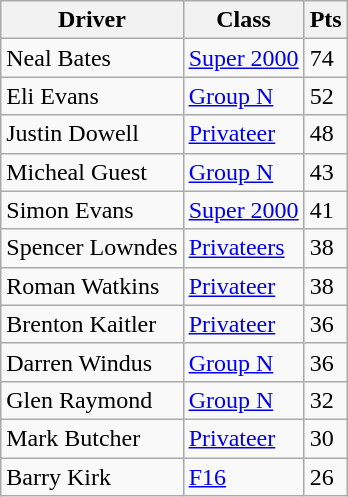<table class="wikitable" border="1">
<tr>
<th>Driver</th>
<th>Class</th>
<th>Pts</th>
</tr>
<tr>
<td>Neal Bates</td>
<td><a href='#'>Super 2000</a></td>
<td>74</td>
</tr>
<tr>
<td>Eli Evans</td>
<td><a href='#'>Group N</a></td>
<td>52</td>
</tr>
<tr>
<td>Justin Dowell</td>
<td><a href='#'>Privateer</a></td>
<td>48</td>
</tr>
<tr>
<td>Micheal Guest</td>
<td><a href='#'>Group N</a></td>
<td>43</td>
</tr>
<tr>
<td>Simon Evans</td>
<td><a href='#'>Super 2000</a></td>
<td>41</td>
</tr>
<tr>
<td>Spencer Lowndes</td>
<td><a href='#'>Privateers</a></td>
<td>38</td>
</tr>
<tr>
<td>Roman Watkins</td>
<td><a href='#'>Privateer</a></td>
<td>38</td>
</tr>
<tr>
<td>Brenton Kaitler</td>
<td><a href='#'>Privateer</a></td>
<td>36</td>
</tr>
<tr>
<td>Darren Windus</td>
<td><a href='#'>Group N</a></td>
<td>36</td>
</tr>
<tr>
<td>Glen Raymond</td>
<td><a href='#'>Group N</a></td>
<td>32</td>
</tr>
<tr>
<td>Mark Butcher</td>
<td><a href='#'>Privateer</a></td>
<td>30</td>
</tr>
<tr>
<td>Barry Kirk</td>
<td><a href='#'>F16</a></td>
<td>26</td>
</tr>
</table>
